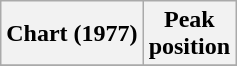<table class="wikitable sortable">
<tr>
<th align="left">Chart (1977)</th>
<th align="center">Peak<br>position</th>
</tr>
<tr>
</tr>
</table>
